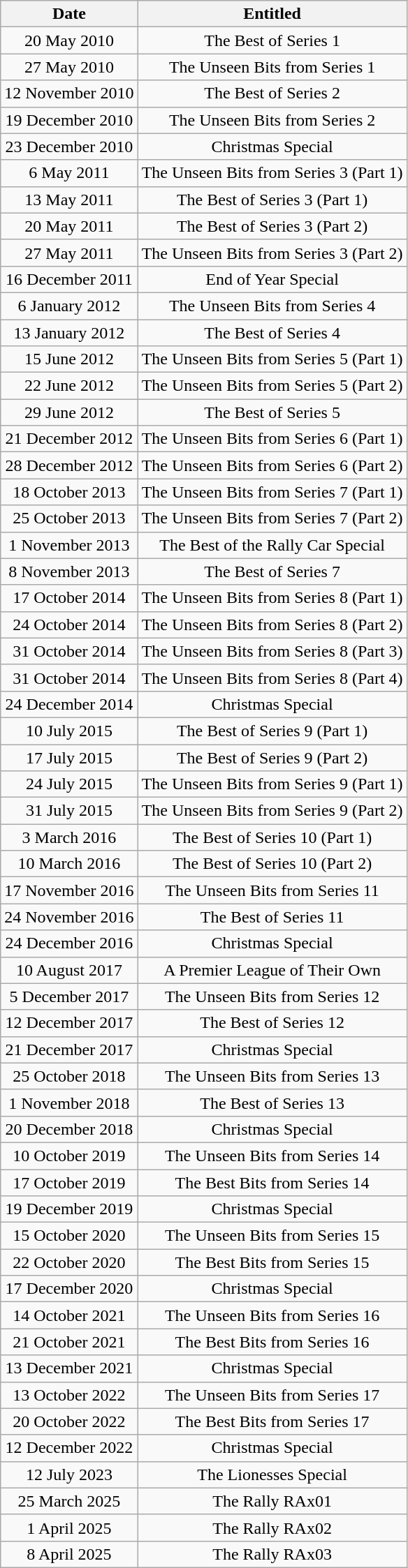<table class="wikitable" style="text-align:center;">
<tr>
<th>Date</th>
<th>Entitled</th>
</tr>
<tr>
<td>20 May 2010</td>
<td>The Best of Series 1</td>
</tr>
<tr>
<td>27 May 2010</td>
<td>The Unseen Bits from Series 1</td>
</tr>
<tr>
<td>12 November 2010</td>
<td>The Best of Series 2</td>
</tr>
<tr>
<td>19 December 2010</td>
<td>The Unseen Bits from Series 2</td>
</tr>
<tr>
<td>23 December 2010</td>
<td>Christmas Special</td>
</tr>
<tr>
<td>6 May 2011</td>
<td>The Unseen Bits from Series 3 (Part 1)</td>
</tr>
<tr>
<td>13 May 2011</td>
<td>The Best of Series 3 (Part 1)</td>
</tr>
<tr>
<td>20 May 2011</td>
<td>The Best of Series 3 (Part 2)</td>
</tr>
<tr>
<td>27 May 2011</td>
<td>The Unseen Bits from Series 3 (Part 2)</td>
</tr>
<tr>
<td>16 December 2011</td>
<td>End of Year Special</td>
</tr>
<tr>
<td>6 January 2012</td>
<td>The Unseen Bits from Series 4</td>
</tr>
<tr>
<td>13 January 2012</td>
<td>The Best of Series 4</td>
</tr>
<tr>
<td>15 June 2012</td>
<td>The Unseen Bits from Series 5 (Part 1)</td>
</tr>
<tr>
<td>22 June 2012</td>
<td>The Unseen Bits from Series 5 (Part 2)</td>
</tr>
<tr>
<td>29 June 2012</td>
<td>The Best of Series 5</td>
</tr>
<tr>
<td>21 December 2012</td>
<td>The Unseen Bits from Series 6 (Part 1)</td>
</tr>
<tr>
<td>28 December 2012</td>
<td>The Unseen Bits from Series 6 (Part 2)</td>
</tr>
<tr>
<td>18 October 2013</td>
<td>The Unseen Bits from Series 7 (Part 1)</td>
</tr>
<tr>
<td>25 October 2013</td>
<td>The Unseen Bits from Series 7 (Part 2)</td>
</tr>
<tr>
<td>1 November 2013</td>
<td>The Best of the Rally Car Special</td>
</tr>
<tr>
<td>8 November 2013</td>
<td>The Best of Series 7</td>
</tr>
<tr>
<td>17 October 2014</td>
<td>The Unseen Bits from Series 8 (Part 1)</td>
</tr>
<tr>
<td>24 October 2014</td>
<td>The Unseen Bits from Series 8 (Part 2)</td>
</tr>
<tr>
<td>31 October 2014</td>
<td>The Unseen Bits from Series 8 (Part 3)</td>
</tr>
<tr>
<td>31 October 2014</td>
<td>The Unseen Bits from Series 8 (Part 4)</td>
</tr>
<tr>
<td>24 December 2014</td>
<td>Christmas Special</td>
</tr>
<tr>
<td>10 July 2015</td>
<td>The Best of Series 9 (Part 1)</td>
</tr>
<tr>
<td>17 July 2015</td>
<td>The Best of Series 9 (Part 2)</td>
</tr>
<tr>
<td>24 July 2015</td>
<td>The Unseen Bits from Series 9 (Part 1)</td>
</tr>
<tr>
<td>31 July 2015</td>
<td>The Unseen Bits from Series 9 (Part 2)</td>
</tr>
<tr>
<td>3 March 2016</td>
<td>The Best of Series 10 (Part 1)</td>
</tr>
<tr>
<td>10 March 2016</td>
<td>The Best of Series 10 (Part 2)</td>
</tr>
<tr>
<td>17 November 2016</td>
<td>The Unseen Bits from Series 11</td>
</tr>
<tr>
<td>24 November 2016</td>
<td>The Best of Series 11</td>
</tr>
<tr>
<td>24 December 2016</td>
<td>Christmas Special</td>
</tr>
<tr>
<td>10 August 2017</td>
<td>A Premier League of Their Own</td>
</tr>
<tr>
<td>5 December 2017</td>
<td>The Unseen Bits from Series 12</td>
</tr>
<tr>
<td>12 December 2017</td>
<td>The Best of Series 12</td>
</tr>
<tr>
<td>21 December 2017</td>
<td>Christmas Special</td>
</tr>
<tr>
<td>25 October 2018</td>
<td>The Unseen Bits from Series 13</td>
</tr>
<tr>
<td>1 November 2018</td>
<td>The Best of Series 13</td>
</tr>
<tr>
<td>20 December 2018</td>
<td>Christmas Special</td>
</tr>
<tr>
<td>10 October 2019</td>
<td>The Unseen Bits from Series 14</td>
</tr>
<tr>
<td>17 October 2019</td>
<td>The Best Bits from Series 14</td>
</tr>
<tr>
<td>19 December 2019</td>
<td>Christmas Special</td>
</tr>
<tr>
<td>15 October 2020</td>
<td>The Unseen Bits from Series 15</td>
</tr>
<tr>
<td>22 October 2020</td>
<td>The Best Bits from Series 15</td>
</tr>
<tr>
<td>17 December 2020</td>
<td>Christmas Special</td>
</tr>
<tr>
<td>14 October 2021</td>
<td>The Unseen Bits from Series 16</td>
</tr>
<tr>
<td>21 October 2021</td>
<td>The Best Bits from Series 16</td>
</tr>
<tr>
<td>13 December 2021</td>
<td>Christmas Special</td>
</tr>
<tr>
<td>13 October 2022</td>
<td>The Unseen Bits from Series 17</td>
</tr>
<tr>
<td>20 October 2022</td>
<td>The Best Bits from Series 17</td>
</tr>
<tr>
<td>12 December 2022</td>
<td>Christmas Special</td>
</tr>
<tr>
<td>12 July 2023</td>
<td>The Lionesses Special</td>
</tr>
<tr>
<td>25 March 2025</td>
<td>The Rally RAx01</td>
</tr>
<tr>
<td>1 April 2025</td>
<td>The Rally RAx02</td>
</tr>
<tr>
<td>8 April 2025</td>
<td>The Rally RAx03</td>
</tr>
</table>
